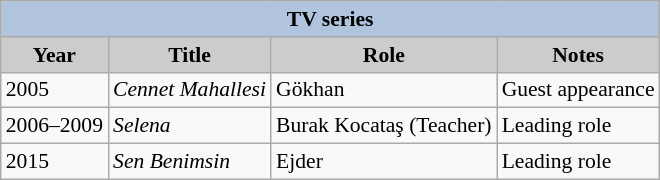<table class="wikitable" style="font-size:90%">
<tr>
<th colspan="4" style="background:LightSteelBlue">TV series</th>
</tr>
<tr>
<th style="background:#CCCCCC">Year</th>
<th style="background:#CCCCCC">Title</th>
<th style="background:#CCCCCC">Role</th>
<th style="background:#CCCCCC">Notes</th>
</tr>
<tr>
<td>2005</td>
<td><em>Cennet Mahallesi</em></td>
<td>Gökhan</td>
<td>Guest appearance</td>
</tr>
<tr>
<td>2006–2009</td>
<td><em>Selena</em></td>
<td>Burak Kocataş (Teacher)</td>
<td>Leading role</td>
</tr>
<tr>
<td>2015</td>
<td><em>Sen Benimsin</em></td>
<td>Ejder</td>
<td>Leading role</td>
</tr>
</table>
